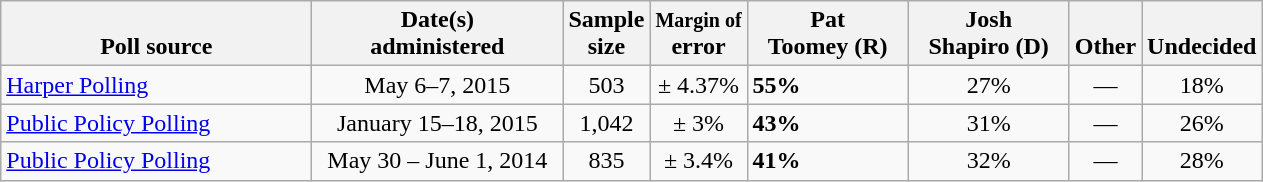<table class="wikitable">
<tr valign= bottom>
<th style="width:200px;">Poll source</th>
<th style="width:160px;">Date(s)<br>administered</th>
<th class=small>Sample<br>size</th>
<th><small>Margin of</small><br>error</th>
<th style="width:100px;">Pat<br>Toomey (R)</th>
<th style="width:100px;">Josh<br>Shapiro (D)</th>
<th>Other</th>
<th>Undecided</th>
</tr>
<tr>
<td><a href='#'>Harper Polling</a></td>
<td align=center>May 6–7, 2015</td>
<td align=center>503</td>
<td align=center>± 4.37%</td>
<td><strong>55%</strong></td>
<td align=center>27%</td>
<td align=center>—</td>
<td align=center>18%</td>
</tr>
<tr>
<td><a href='#'>Public Policy Polling</a></td>
<td align=center>January 15–18, 2015</td>
<td align=center>1,042</td>
<td align=center>± 3%</td>
<td><strong>43%</strong></td>
<td align=center>31%</td>
<td align=center>—</td>
<td align=center>26%</td>
</tr>
<tr>
<td><a href='#'>Public Policy Polling</a></td>
<td align=center>May 30 – June 1, 2014</td>
<td align=center>835</td>
<td align=center>± 3.4%</td>
<td><strong>41%</strong></td>
<td align=center>32%</td>
<td align=center>—</td>
<td align=center>28%</td>
</tr>
</table>
